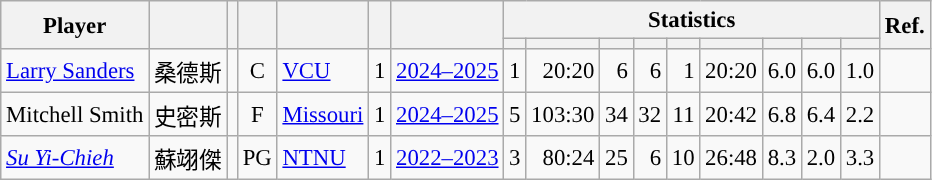<table class="wikitable sortable" style="font-size:95%; text-align:right;">
<tr>
<th rowspan="2">Player</th>
<th rowspan="2"></th>
<th rowspan="2"></th>
<th rowspan="2"></th>
<th rowspan="2"></th>
<th rowspan="2"></th>
<th rowspan="2"></th>
<th colspan="9">Statistics</th>
<th rowspan="2">Ref.</th>
</tr>
<tr>
<th></th>
<th></th>
<th></th>
<th></th>
<th></th>
<th></th>
<th></th>
<th></th>
<th></th>
</tr>
<tr>
<td align="left"><a href='#'>Larry Sanders</a></td>
<td align="left">桑德斯</td>
<td align="center"></td>
<td align="center">C</td>
<td align="left"><a href='#'>VCU</a></td>
<td align="center">1</td>
<td align="center"><a href='#'>2024–2025</a></td>
<td>1</td>
<td>20:20</td>
<td>6</td>
<td>6</td>
<td>1</td>
<td>20:20</td>
<td>6.0</td>
<td>6.0</td>
<td>1.0</td>
<td align="center"></td>
</tr>
<tr>
<td align="left">Mitchell Smith</td>
<td align="left">史密斯</td>
<td align="center"></td>
<td align="center">F</td>
<td align="left"><a href='#'>Missouri</a></td>
<td align="center">1</td>
<td align="center"><a href='#'>2024–2025</a></td>
<td>5</td>
<td>103:30</td>
<td>34</td>
<td>32</td>
<td>11</td>
<td>20:42</td>
<td>6.8</td>
<td>6.4</td>
<td>2.2</td>
<td align="center"></td>
</tr>
<tr>
<td align="left"><em><a href='#'>Su Yi-Chieh</a></em></td>
<td align="left">蘇翊傑</td>
<td align="center"></td>
<td align="center">PG</td>
<td align="left"><a href='#'>NTNU</a></td>
<td align="center">1</td>
<td align="center"><a href='#'>2022–2023</a></td>
<td>3</td>
<td>80:24</td>
<td>25</td>
<td>6</td>
<td>10</td>
<td>26:48</td>
<td>8.3</td>
<td>2.0</td>
<td>3.3</td>
<td align="center"></td>
</tr>
</table>
